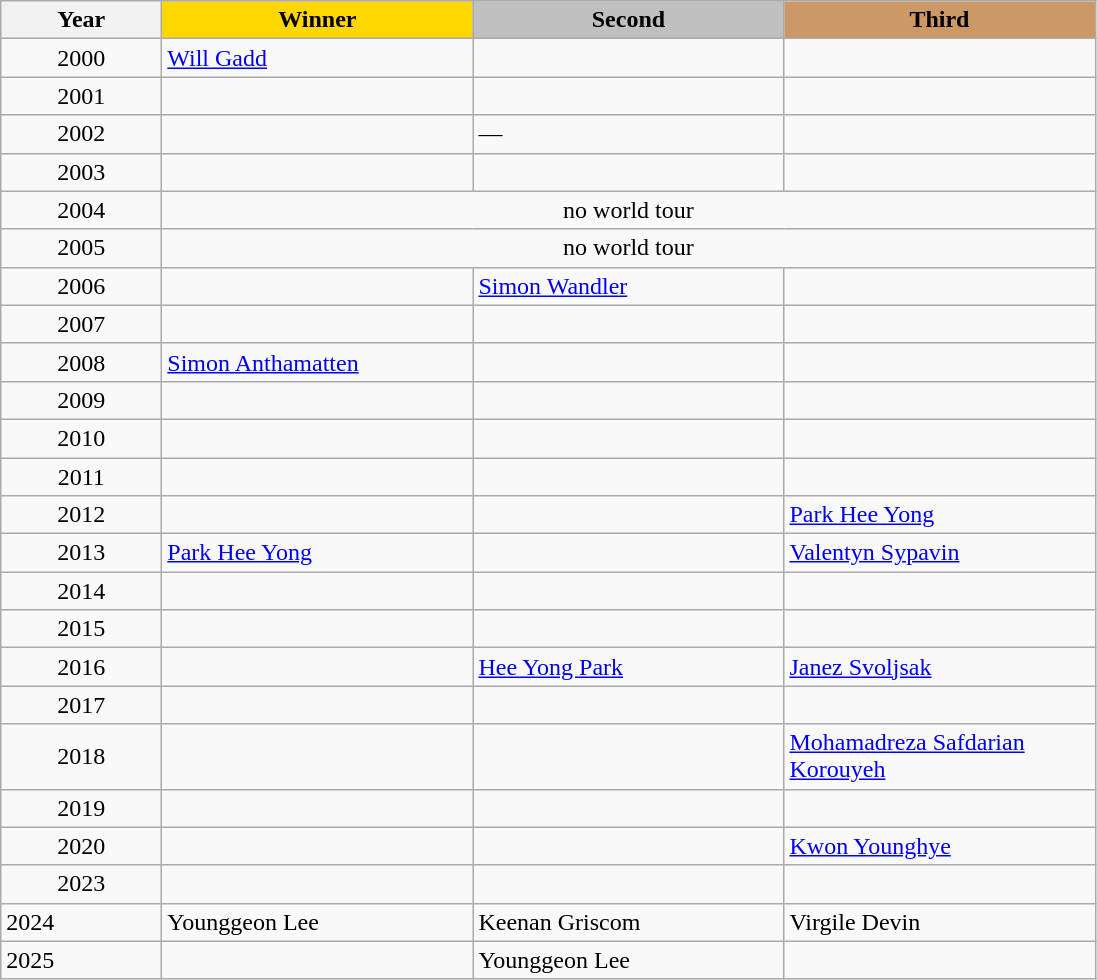<table class="wikitable">
<tr>
<th style="width:100px;">Year</th>
<th style="width:200px; background:gold;">Winner</th>
<th style="width:200px; background:silver;">Second</th>
<th style="width:200px; background:#c96;">Third</th>
</tr>
<tr>
<td style="text-align:center;">2000</td>
<td> <a href='#'>Will Gadd</a></td>
<td></td>
<td></td>
</tr>
<tr>
<td style="text-align:center;">2001</td>
<td> </td>
<td></td>
<td></td>
</tr>
<tr>
<td style="text-align:center;">2002</td>
<td> <br> </td>
<td>—</td>
<td></td>
</tr>
<tr>
<td style="text-align:center;">2003</td>
<td> </td>
<td> </td>
<td> </td>
</tr>
<tr style="text-align:center">
<td>2004</td>
<td colspan="3">no world tour</td>
</tr>
<tr style="text-align:center">
<td>2005</td>
<td colspan="3">no world tour</td>
</tr>
<tr>
<td style="text-align:center;">2006</td>
<td> </td>
<td> <a href='#'>Simon Wandler</a></td>
<td> </td>
</tr>
<tr>
<td style="text-align:center;">2007</td>
<td> </td>
<td> </td>
<td> </td>
</tr>
<tr>
<td style="text-align:center;">2008</td>
<td> <a href='#'>Simon Anthamatten</a></td>
<td> </td>
<td> </td>
</tr>
<tr>
<td style="text-align:center;">2009</td>
<td> </td>
<td> </td>
<td> </td>
</tr>
<tr>
<td style="text-align:center;">2010</td>
<td> </td>
<td> </td>
<td> </td>
</tr>
<tr>
<td style="text-align:center;">2011</td>
<td> </td>
<td> </td>
<td> </td>
</tr>
<tr>
<td style="text-align:center;">2012</td>
<td> </td>
<td> </td>
<td> <a href='#'>Park Hee Yong</a></td>
</tr>
<tr>
<td style="text-align:center;">2013</td>
<td> <a href='#'>Park Hee Yong</a></td>
<td> </td>
<td> <a href='#'>Valentyn Sypavin</a></td>
</tr>
<tr>
<td style="text-align:center;">2014</td>
<td> </td>
<td> </td>
<td> </td>
</tr>
<tr>
<td style="text-align:center;">2015</td>
<td> </td>
<td> </td>
<td> </td>
</tr>
<tr>
<td style="text-align:center;">2016</td>
<td> </td>
<td> <a href='#'>Hee Yong Park</a></td>
<td> <a href='#'>Janez Svoljsak</a></td>
</tr>
<tr>
<td style="text-align:center;">2017</td>
<td> </td>
<td> </td>
<td> </td>
</tr>
<tr>
<td style="text-align:center;">2018</td>
<td> </td>
<td> </td>
<td> <a href='#'>Mohamadreza Safdarian Korouyeh</a></td>
</tr>
<tr>
<td style="text-align:center;">2019</td>
<td> </td>
<td> </td>
<td> </td>
</tr>
<tr>
<td style="text-align:center;">2020</td>
<td> </td>
<td> </td>
<td> <a href='#'>Kwon Younghye</a></td>
</tr>
<tr>
<td style="text-align:center;">2023</td>
<td> </td>
<td> </td>
<td> </td>
</tr>
<tr>
<td>2024</td>
<td> Younggeon Lee</td>
<td> Keenan Griscom</td>
<td> Virgile Devin</td>
</tr>
<tr>
<td>2025</td>
<td> </td>
<td> Younggeon Lee</td>
<td> </td>
</tr>
</table>
